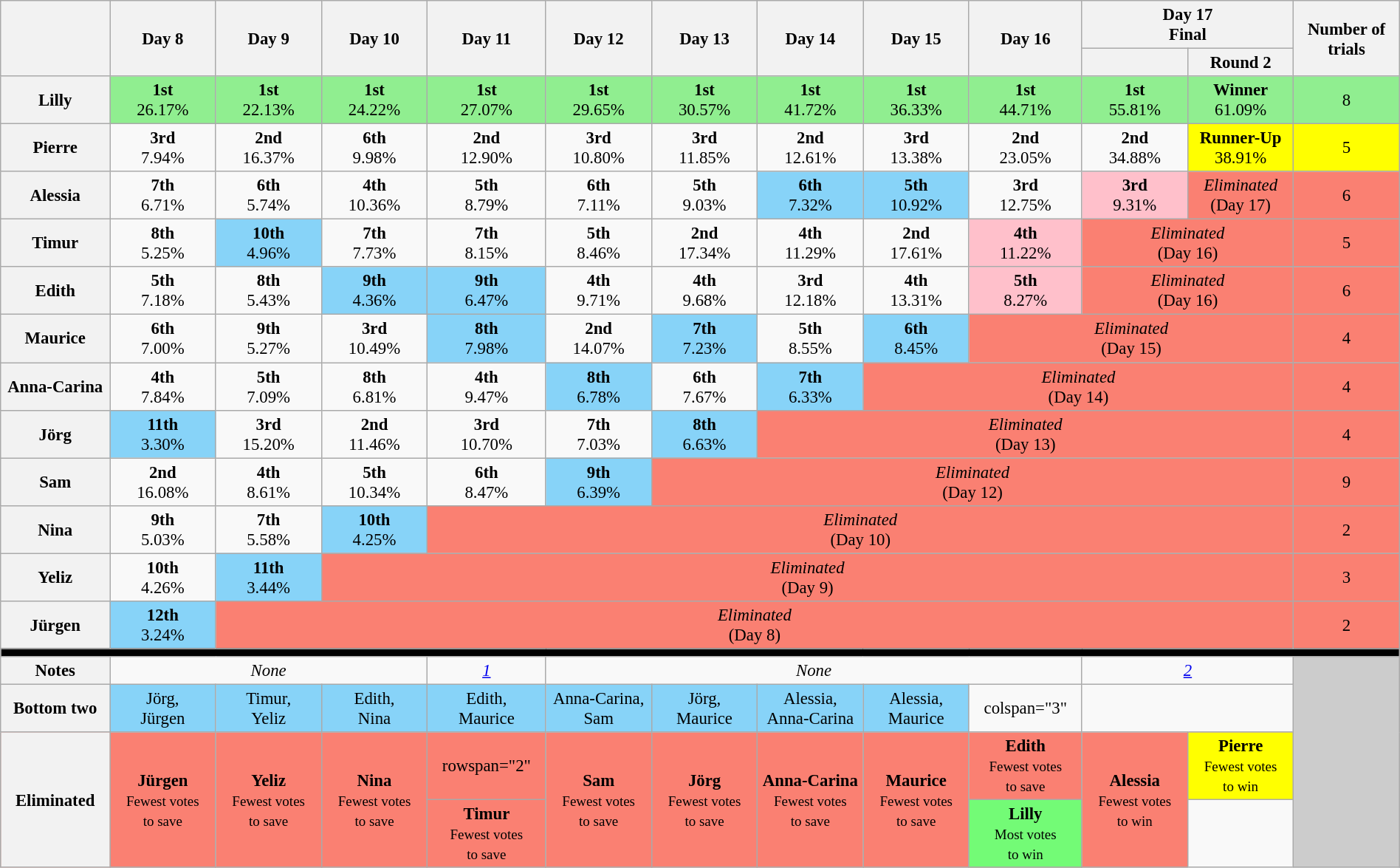<table class="wikitable" style="text-align:center; font-size:95%; width:100%;">
<tr>
<th style="width:6%" rowspan="2"></th>
<th style="width:6%" rowspan="2">Day 8</th>
<th style="width:6%" rowspan="2">Day 9</th>
<th style="width:6%" rowspan="2">Day 10</th>
<th style="width:6%" rowspan="2">Day 11</th>
<th style="width:6%" rowspan="2">Day 12</th>
<th style="width:6%" rowspan="2">Day 13</th>
<th style="width:6%" rowspan="2">Day 14</th>
<th style="width:6%" rowspan="2">Day 15</th>
<th style="width:6%" rowspan="2">Day 16</th>
<th style="width:12%" colspan="2">Day 17<br>Final</th>
<th style="width:6%" rowspan="2">Number of trials</th>
</tr>
<tr>
<th style="width:6%"></th>
<th style="width:6%">Round 2</th>
</tr>
<tr>
<th>Lilly</th>
<td style="background:lightgreen"><strong>1st</strong><br>26.17%</td>
<td style="background:lightgreen"><strong>1st</strong><br>22.13%</td>
<td style="background:lightgreen"><strong>1st</strong><br>24.22%</td>
<td style="background:lightgreen"><strong>1st</strong><br>27.07%</td>
<td style="background:lightgreen"><strong>1st</strong><br>29.65%</td>
<td style="background:lightgreen"><strong>1st</strong><br>30.57%</td>
<td style="background:lightgreen"><strong>1st</strong><br>41.72%</td>
<td style="background:lightgreen"><strong>1st</strong><br>36.33%</td>
<td style="background:lightgreen"><strong>1st</strong><br>44.71%</td>
<td style="background:lightgreen"><strong>1st</strong><br>55.81%</td>
<td style="background:lightgreen"><strong>Winner</strong><br>61.09%</td>
<td style="background:lightgreen">8</td>
</tr>
<tr>
<th>Pierre</th>
<td><strong>3rd</strong><br>7.94%</td>
<td><strong>2nd</strong><br>16.37%</td>
<td><strong>6th</strong><br>9.98%</td>
<td><strong>2nd</strong><br>12.90%</td>
<td><strong>3rd</strong><br>10.80%</td>
<td><strong>3rd</strong><br>11.85%</td>
<td><strong>2nd</strong><br>12.61%</td>
<td><strong>3rd</strong><br>13.38%</td>
<td><strong>2nd</strong><br>23.05%</td>
<td><strong>2nd</strong><br>34.88%</td>
<td style="background:yellow"><strong>Runner-Up</strong><br>38.91%</td>
<td style="background:yellow">5</td>
</tr>
<tr>
<th>Alessia</th>
<td><strong>7th</strong><br>6.71%</td>
<td><strong>6th</strong><br>5.74%</td>
<td><strong>4th</strong><br>10.36%</td>
<td><strong>5th</strong><br>8.79%</td>
<td><strong>6th</strong><br>7.11%</td>
<td><strong>5th</strong><br>9.03%</td>
<td style="background:#87D3F8"><strong>6th</strong><br>7.32%</td>
<td style="background:#87D3F8"><strong>5th</strong><br>10.92%</td>
<td><strong>3rd</strong><br>12.75%</td>
<td style="background:pink"><strong>3rd</strong><br>9.31%</td>
<td style="background:salmon;" colspan="1"><em>Eliminated</em><br>(Day 17)</td>
<td style="background:salmon;">6</td>
</tr>
<tr>
<th>Timur</th>
<td><strong>8th</strong><br>5.25%</td>
<td style="background:#87D3F8"><strong>10th</strong><br>4.96%</td>
<td><strong>7th</strong><br>7.73%</td>
<td><strong>7th</strong><br>8.15%</td>
<td><strong>5th</strong><br>8.46%</td>
<td><strong>2nd</strong><br>17.34%</td>
<td><strong>4th</strong><br>11.29%</td>
<td><strong>2nd</strong><br>17.61%</td>
<td style="background:pink"><strong>4th</strong><br>11.22%</td>
<td style="background:salmon;" colspan="2"><em>Eliminated</em><br>(Day 16)</td>
<td style="background:salmon;">5</td>
</tr>
<tr>
<th>Edith</th>
<td><strong>5th</strong><br>7.18%</td>
<td><strong>8th</strong><br>5.43%</td>
<td style="background:#87D3F8"><strong>9th</strong><br>4.36%</td>
<td style="background:#87D3F8"><strong>9th</strong><br>6.47%</td>
<td><strong>4th</strong><br>9.71%</td>
<td><strong>4th</strong><br>9.68%</td>
<td><strong>3rd</strong><br>12.18%</td>
<td><strong>4th</strong><br>13.31%</td>
<td style="background:pink"><strong>5th</strong><br>8.27%</td>
<td style="background:salmon;" colspan="2"><em>Eliminated</em><br>(Day 16)</td>
<td style="background:salmon;">6</td>
</tr>
<tr>
<th>Maurice</th>
<td><strong>6th</strong><br>7.00%</td>
<td><strong>9th</strong><br>5.27%</td>
<td><strong>3rd</strong><br>10.49%</td>
<td style="background:#87D3F8"><strong>8th</strong><br>7.98%</td>
<td><strong>2nd</strong><br>14.07%</td>
<td style="background:#87D3F8"><strong>7th</strong><br>7.23%</td>
<td><strong>5th</strong><br>8.55%</td>
<td style="background:#87D3F8"><strong>6th</strong><br>8.45%</td>
<td style="background:salmon;" colspan="3"><em>Eliminated</em><br>(Day 15)</td>
<td style="background:salmon;">4</td>
</tr>
<tr>
<th>Anna-Carina</th>
<td><strong>4th</strong><br>7.84%</td>
<td><strong>5th</strong><br>7.09%</td>
<td><strong>8th</strong><br>6.81%</td>
<td><strong>4th</strong><br>9.47%</td>
<td style="background:#87D3F8"><strong>8th</strong><br>6.78%</td>
<td><strong>6th</strong><br>7.67%</td>
<td style="background:#87D3F8"><strong>7th</strong><br>6.33%</td>
<td style="background:salmon;" colspan="4"><em>Eliminated</em><br>(Day 14)</td>
<td style="background:salmon;">4</td>
</tr>
<tr>
<th>Jörg</th>
<td style="background:#87D3F8"><strong>11th</strong><br>3.30%</td>
<td><strong>3rd</strong><br>15.20%</td>
<td><strong>2nd</strong><br>11.46%</td>
<td><strong>3rd</strong><br>10.70%</td>
<td><strong>7th</strong><br>7.03%</td>
<td style="background:#87D3F8"><strong>8th</strong><br>6.63%</td>
<td style="background:salmon;" colspan="5"><em>Eliminated</em><br>(Day 13)</td>
<td style="background:salmon;">4</td>
</tr>
<tr>
<th>Sam</th>
<td><strong>2nd</strong><br>16.08%</td>
<td><strong>4th</strong><br>8.61%</td>
<td><strong>5th</strong><br>10.34%</td>
<td><strong>6th</strong><br>8.47%</td>
<td style="background:#87D3F8"><strong>9th</strong><br>6.39%</td>
<td style="background:salmon;" colspan="6"><em>Eliminated</em><br>(Day 12)</td>
<td style="background:salmon;">9</td>
</tr>
<tr>
<th>Nina</th>
<td><strong>9th</strong><br>5.03%</td>
<td><strong>7th</strong><br>5.58%</td>
<td style="background:#87D3F8"><strong>10th</strong><br>4.25%</td>
<td style="background:salmon;" colspan="8"><em>Eliminated</em><br>(Day 10)</td>
<td style="background:salmon;">2</td>
</tr>
<tr>
<th>Yeliz</th>
<td><strong>10th</strong><br>4.26%</td>
<td style="background:#87D3F8"><strong>11th</strong><br>3.44%</td>
<td style="background:salmon;" colspan="9"><em>Eliminated</em><br>(Day 9)</td>
<td style="background:salmon;">3</td>
</tr>
<tr>
<th>Jürgen</th>
<td style="background:#87D3F8"><strong>12th</strong><br>3.24%</td>
<td style="background:salmon;" colspan="10"><em>Eliminated</em><br>(Day 8)</td>
<td style="background:salmon;">2</td>
</tr>
<tr>
<td style="background:#000;" colspan="13"></td>
</tr>
<tr>
<th>Notes</th>
<td colspan="3"><em>None</em></td>
<td><cite><a href='#'>1</a></cite></td>
<td colspan="5"><em>None</em></td>
<td colspan="2"><cite><a href='#'>2</a></cite></td>
<td rowspan="4" style=background:#ccc></td>
</tr>
<tr>
<th>Bottom two</th>
<td style="background:#87d3f8;">Jörg,<br>Jürgen</td>
<td style="background:#87d3f8;">Timur,<br>Yeliz</td>
<td style="background:#87d3f8;">Edith,<br>Nina</td>
<td style="background:#87d3f8;">Edith,<br>Maurice</td>
<td style="background:#87d3f8;">Anna-Carina,<br>Sam</td>
<td style="background:#87d3f8;">Jörg,<br>Maurice</td>
<td style="background:#87d3f8;">Alessia,<br>Anna-Carina</td>
<td style="background:#87d3f8;">Alessia,<br>Maurice</td>
<td>colspan="3" </td>
</tr>
<tr style="background:salmon;">
<th rowspan="2">Eliminated</th>
<td rowspan="2"><strong>Jürgen</strong><br><small>Fewest votes<br>to save</small></td>
<td rowspan="2"><strong>Yeliz</strong><br><small>Fewest votes<br>to save</small></td>
<td rowspan="2"><strong>Nina</strong><br><small>Fewest votes<br>to save</small></td>
<td>rowspan="2" </td>
<td rowspan="2"><strong>Sam</strong><br><small>Fewest votes<br>to save</small></td>
<td rowspan="2"><strong>Jörg</strong><br><small>Fewest votes<br>to save</small></td>
<td rowspan="2"><strong>Anna-Carina</strong><br><small>Fewest votes<br>to save</small></td>
<td rowspan="2"><strong>Maurice</strong><br><small>Fewest votes<br>to save</small></td>
<td><strong>Edith</strong><br><small>Fewest votes<br>to save</small></td>
<td rowspan="2"><strong>Alessia</strong><br><small>Fewest votes<br>to win</small></td>
<td style="background:yellow"><strong>Pierre</strong><br><small>Fewest votes<br>to win</small></td>
</tr>
<tr style="background:salmon;">
<td><strong>Timur</strong><br><small>Fewest votes<br>to save</small></td>
<td style="background:#73FB76"><strong>Lilly</strong><br><small>Most votes<br>to win</small></td>
</tr>
</table>
